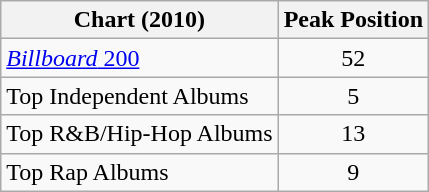<table class="wikitable">
<tr>
<th align="center">Chart (2010)</th>
<th align="center">Peak Position</th>
</tr>
<tr>
<td><a href='#'><em>Billboard</em> 200</a></td>
<td align="center">52</td>
</tr>
<tr>
<td>Top Independent Albums</td>
<td align="center">5</td>
</tr>
<tr>
<td>Top R&B/Hip-Hop Albums</td>
<td align="center">13</td>
</tr>
<tr>
<td>Top Rap Albums</td>
<td align="center">9</td>
</tr>
</table>
